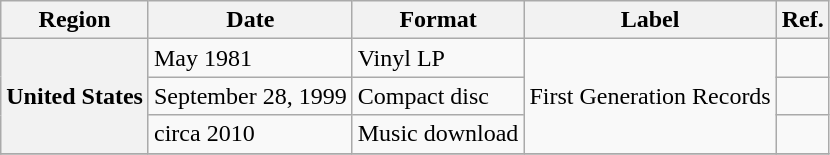<table class="wikitable plainrowheaders">
<tr>
<th scope="col">Region</th>
<th scope="col">Date</th>
<th scope="col">Format</th>
<th scope="col">Label</th>
<th scope="col">Ref.</th>
</tr>
<tr>
<th scope="row" rowspan="3">United States</th>
<td>May 1981</td>
<td>Vinyl LP</td>
<td rowspan="3">First Generation Records</td>
<td></td>
</tr>
<tr>
<td>September 28, 1999</td>
<td>Compact disc</td>
<td></td>
</tr>
<tr>
<td>circa 2010</td>
<td>Music download</td>
<td></td>
</tr>
<tr>
</tr>
</table>
